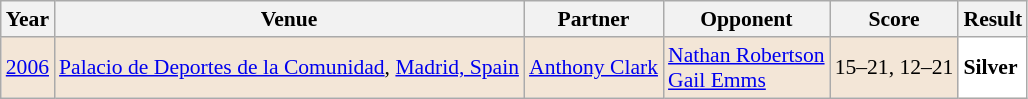<table class="sortable wikitable" style="font-size: 90%;">
<tr>
<th>Year</th>
<th>Venue</th>
<th>Partner</th>
<th>Opponent</th>
<th>Score</th>
<th>Result</th>
</tr>
<tr style="background:#F3E6D7">
<td align="center"><a href='#'>2006</a></td>
<td align="left"><a href='#'>Palacio de Deportes de la Comunidad</a>, <a href='#'>Madrid, Spain</a></td>
<td align="left"> <a href='#'>Anthony Clark</a></td>
<td align="left"> <a href='#'>Nathan Robertson</a> <br>  <a href='#'>Gail Emms</a></td>
<td align="left">15–21, 12–21</td>
<td style="text-align:left; background:white"> <strong>Silver</strong></td>
</tr>
</table>
